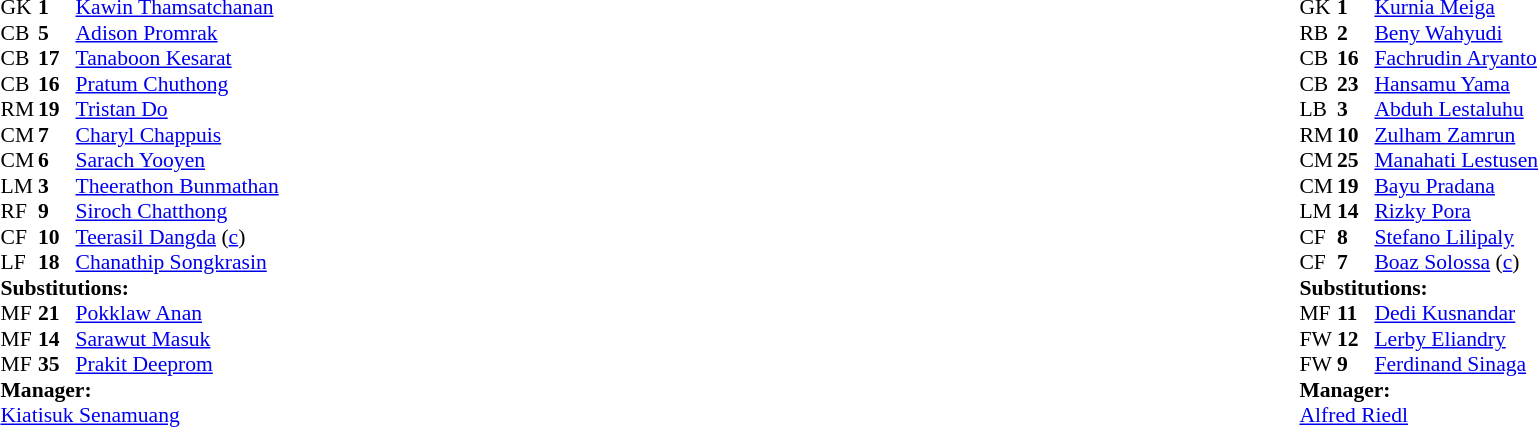<table style="width:100%;">
<tr>
<td style="vertical-align:top; width:50%;"><br><table style="font-size: 90%" cellspacing="0" cellpadding="0">
<tr>
<th width="25"></th>
<th width="25"></th>
</tr>
<tr>
<td>GK</td>
<td><strong>1</strong></td>
<td><a href='#'>Kawin Thamsatchanan</a></td>
</tr>
<tr>
<td>CB</td>
<td><strong>5</strong></td>
<td><a href='#'>Adison Promrak</a></td>
</tr>
<tr>
<td>CB</td>
<td><strong>17</strong></td>
<td><a href='#'>Tanaboon Kesarat</a></td>
</tr>
<tr>
<td>CB</td>
<td><strong>16</strong></td>
<td><a href='#'>Pratum Chuthong</a></td>
</tr>
<tr>
<td>RM</td>
<td><strong>19</strong></td>
<td><a href='#'>Tristan Do</a></td>
</tr>
<tr>
<td>CM</td>
<td><strong>7</strong></td>
<td><a href='#'>Charyl Chappuis</a></td>
<td></td>
<td></td>
</tr>
<tr>
<td>CM</td>
<td><strong>6</strong></td>
<td><a href='#'>Sarach Yooyen</a></td>
</tr>
<tr>
<td>LM</td>
<td><strong>3</strong></td>
<td><a href='#'>Theerathon Bunmathan</a></td>
</tr>
<tr>
<td>RF</td>
<td><strong>9</strong></td>
<td><a href='#'>Siroch Chatthong</a></td>
<td></td>
<td></td>
</tr>
<tr>
<td>CF</td>
<td><strong>10</strong></td>
<td><a href='#'>Teerasil Dangda</a> (<a href='#'>c</a>)</td>
</tr>
<tr>
<td>LF</td>
<td><strong>18</strong></td>
<td><a href='#'>Chanathip Songkrasin</a></td>
<td></td>
<td></td>
</tr>
<tr>
<td colspan=3><strong>Substitutions:</strong></td>
</tr>
<tr>
<td>MF</td>
<td><strong>21</strong></td>
<td><a href='#'>Pokklaw Anan</a></td>
<td></td>
<td></td>
</tr>
<tr>
<td>MF</td>
<td><strong>14</strong></td>
<td><a href='#'>Sarawut Masuk</a></td>
<td></td>
<td></td>
</tr>
<tr>
<td>MF</td>
<td><strong>35</strong></td>
<td><a href='#'>Prakit Deeprom</a></td>
<td></td>
<td></td>
</tr>
<tr>
<td colspan=3><strong>Manager:</strong></td>
</tr>
<tr>
<td colspan=4><a href='#'>Kiatisuk Senamuang</a></td>
</tr>
</table>
</td>
<td valign="top"></td>
<td style="vertical-align:top; width:50%"><br><table cellspacing="0" cellpadding="0" style="font-size:90%; margin:auto">
<tr>
<th width=25></th>
<th width=25></th>
</tr>
<tr>
<td>GK</td>
<td><strong>1</strong></td>
<td><a href='#'>Kurnia Meiga</a></td>
<td></td>
</tr>
<tr>
<td>RB</td>
<td><strong>2</strong></td>
<td><a href='#'>Beny Wahyudi</a></td>
<td></td>
<td></td>
</tr>
<tr>
<td>CB</td>
<td><strong>16</strong></td>
<td><a href='#'>Fachrudin Aryanto</a></td>
</tr>
<tr>
<td>CB</td>
<td><strong>23</strong></td>
<td><a href='#'>Hansamu Yama</a></td>
</tr>
<tr>
<td>LB</td>
<td><strong>3</strong></td>
<td><a href='#'>Abduh Lestaluhu</a></td>
<td></td>
</tr>
<tr>
<td>RM</td>
<td><strong>10</strong></td>
<td><a href='#'>Zulham Zamrun</a></td>
<td></td>
<td></td>
</tr>
<tr>
<td>CM</td>
<td><strong>25</strong></td>
<td><a href='#'>Manahati Lestusen</a></td>
</tr>
<tr>
<td>CM</td>
<td><strong>19</strong></td>
<td><a href='#'>Bayu Pradana</a></td>
</tr>
<tr>
<td>LM</td>
<td><strong>14</strong></td>
<td><a href='#'>Rizky Pora</a></td>
<td></td>
<td></td>
</tr>
<tr>
<td>CF</td>
<td><strong>8</strong></td>
<td><a href='#'>Stefano Lilipaly</a></td>
</tr>
<tr>
<td>CF</td>
<td><strong>7</strong></td>
<td><a href='#'>Boaz Solossa</a> (<a href='#'>c</a>)</td>
</tr>
<tr>
<td colspan=3><strong>Substitutions:</strong></td>
</tr>
<tr>
<td>MF</td>
<td><strong>11</strong></td>
<td><a href='#'>Dedi Kusnandar</a></td>
<td></td>
<td></td>
</tr>
<tr>
<td>FW</td>
<td><strong>12</strong></td>
<td><a href='#'>Lerby Eliandry</a></td>
<td></td>
<td></td>
</tr>
<tr>
<td>FW</td>
<td><strong>9</strong></td>
<td><a href='#'>Ferdinand Sinaga</a></td>
<td></td>
<td></td>
</tr>
<tr>
<td colspan=3><strong>Manager:</strong></td>
</tr>
<tr>
<td colspan=4> <a href='#'>Alfred Riedl</a></td>
</tr>
</table>
</td>
</tr>
</table>
